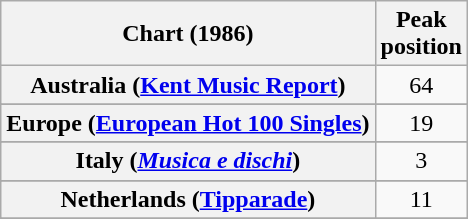<table class="wikitable sortable plainrowheaders" style="text-align:center">
<tr>
<th scope="col">Chart (1986)</th>
<th scope="col">Peak<br>position</th>
</tr>
<tr>
<th scope="row">Australia (<a href='#'>Kent Music Report</a>)</th>
<td>64</td>
</tr>
<tr>
</tr>
<tr>
</tr>
<tr>
</tr>
<tr>
</tr>
<tr>
<th scope="row">Europe (<a href='#'>European Hot 100 Singles</a>)</th>
<td>19</td>
</tr>
<tr>
</tr>
<tr>
</tr>
<tr>
<th scope="row">Italy (<em><a href='#'>Musica e dischi</a></em>)</th>
<td>3</td>
</tr>
<tr>
</tr>
<tr>
<th scope="row">Netherlands (<a href='#'>Tipparade</a>)</th>
<td>11</td>
</tr>
<tr>
</tr>
<tr>
</tr>
<tr>
</tr>
<tr>
</tr>
<tr>
</tr>
<tr>
</tr>
<tr>
</tr>
</table>
